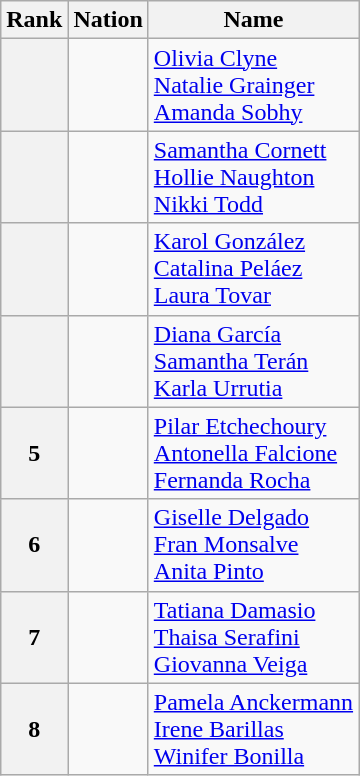<table class="wikitable sortable" style="text-align:center">
<tr>
<th>Rank</th>
<th>Nation</th>
<th>Name</th>
</tr>
<tr>
<th></th>
<td align=left></td>
<td align=left><a href='#'>Olivia Clyne</a><br> <a href='#'>Natalie Grainger</a><br><a href='#'>Amanda Sobhy</a></td>
</tr>
<tr>
<th></th>
<td align=left></td>
<td align=left><a href='#'>Samantha Cornett</a><br> <a href='#'>Hollie Naughton</a><br><a href='#'>Nikki Todd</a></td>
</tr>
<tr>
<th></th>
<td align=left></td>
<td align=left><a href='#'>Karol González</a><br> <a href='#'>Catalina Peláez</a><br><a href='#'>Laura Tovar</a></td>
</tr>
<tr>
<th></th>
<td align=left></td>
<td align=left><a href='#'>Diana García</a><br>  <a href='#'>Samantha Terán</a><br><a href='#'>Karla Urrutia</a></td>
</tr>
<tr>
<th>5</th>
<td align=left></td>
<td align=left><a href='#'>Pilar Etchechoury</a><br> <a href='#'>Antonella Falcione</a><br><a href='#'>Fernanda Rocha</a></td>
</tr>
<tr>
<th>6</th>
<td align=left></td>
<td align=left><a href='#'>Giselle Delgado</a><br> <a href='#'>Fran Monsalve</a><br><a href='#'>Anita Pinto</a></td>
</tr>
<tr>
<th>7</th>
<td align=left></td>
<td align=left><a href='#'>Tatiana Damasio</a><br>  <a href='#'>Thaisa Serafini</a><br><a href='#'>Giovanna Veiga</a></td>
</tr>
<tr>
<th>8</th>
<td align=left></td>
<td align=left><a href='#'>Pamela Anckermann</a><br> <a href='#'>Irene Barillas</a><br><a href='#'>Winifer Bonilla</a></td>
</tr>
</table>
